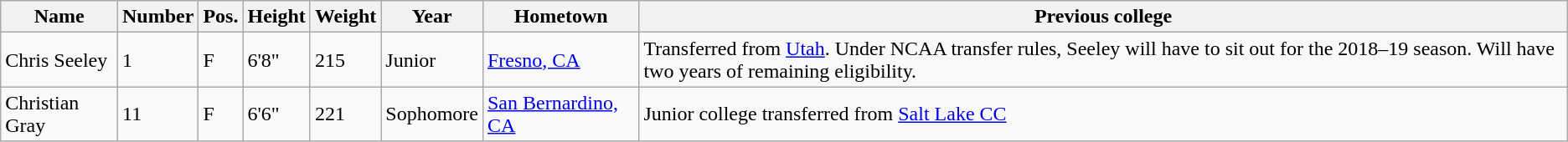<table class="wikitable sortable" border="1">
<tr>
<th>Name</th>
<th>Number</th>
<th>Pos.</th>
<th>Height</th>
<th>Weight</th>
<th>Year</th>
<th>Hometown</th>
<th class="unsortable">Previous college</th>
</tr>
<tr>
<td>Chris Seeley</td>
<td>1</td>
<td>F</td>
<td>6'8"</td>
<td>215</td>
<td>Junior</td>
<td><a href='#'>Fresno, CA</a></td>
<td>Transferred from <a href='#'>Utah</a>. Under NCAA transfer rules, Seeley will have to sit out for the 2018–19 season. Will have two years of remaining eligibility.</td>
</tr>
<tr>
<td>Christian Gray</td>
<td>11</td>
<td>F</td>
<td>6'6"</td>
<td>221</td>
<td>Sophomore</td>
<td><a href='#'>San Bernardino, CA</a></td>
<td>Junior college transferred from <a href='#'>Salt Lake CC</a></td>
</tr>
</table>
